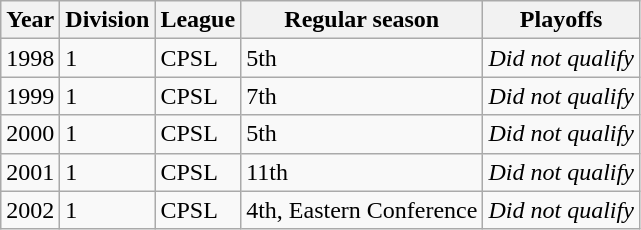<table class="wikitable">
<tr>
<th>Year</th>
<th>Division</th>
<th>League</th>
<th>Regular season</th>
<th>Playoffs</th>
</tr>
<tr>
<td>1998</td>
<td>1</td>
<td>CPSL</td>
<td>5th</td>
<td><em>Did not qualify</em></td>
</tr>
<tr>
<td>1999</td>
<td>1</td>
<td>CPSL</td>
<td>7th</td>
<td><em>Did not qualify</em></td>
</tr>
<tr>
<td>2000</td>
<td>1</td>
<td>CPSL</td>
<td>5th</td>
<td><em>Did not qualify</em></td>
</tr>
<tr>
<td>2001</td>
<td>1</td>
<td>CPSL</td>
<td>11th</td>
<td><em>Did not qualify</em></td>
</tr>
<tr>
<td>2002</td>
<td>1</td>
<td>CPSL</td>
<td>4th, Eastern Conference</td>
<td><em>Did not qualify</em></td>
</tr>
</table>
